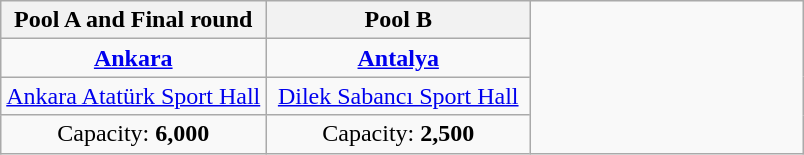<table class=wikitable style=text-align:center>
<tr>
<th width=33%>Pool A and Final round</th>
<th width=33%>Pool B</th>
<td width=34% rowspan=4></td>
</tr>
<tr>
<td><strong><a href='#'>Ankara</a></strong></td>
<td><strong><a href='#'>Antalya</a></strong></td>
</tr>
<tr>
<td><a href='#'>Ankara Atatürk Sport Hall</a></td>
<td><a href='#'>Dilek Sabancı Sport Hall</a></td>
</tr>
<tr>
<td>Capacity: <strong>6,000</strong></td>
<td>Capacity: <strong>2,500</strong></td>
</tr>
</table>
